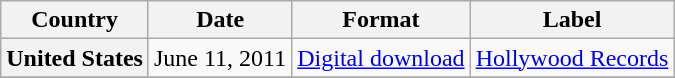<table class="wikitable plainrowheaders">
<tr>
<th scope="col">Country</th>
<th scope="col">Date</th>
<th scope="col">Format</th>
<th scope="col">Label</th>
</tr>
<tr>
<th scope="row">United States</th>
<td>June 11, 2011</td>
<td><a href='#'>Digital download</a></td>
<td><a href='#'>Hollywood Records</a></td>
</tr>
<tr>
</tr>
</table>
